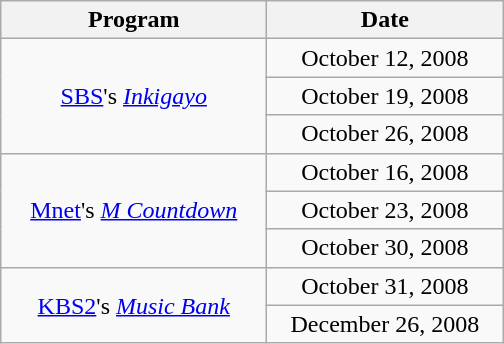<table class="wikitable" style="text-align:center">
<tr>
<th width="170">Program</th>
<th width="150">Date</th>
</tr>
<tr>
<td rowspan="3"><a href='#'>SBS</a>'s <em><a href='#'>Inkigayo</a></em></td>
<td>October 12, 2008</td>
</tr>
<tr>
<td>October 19, 2008</td>
</tr>
<tr>
<td>October 26, 2008</td>
</tr>
<tr>
<td rowspan="3"><a href='#'>Mnet</a>'s <em><a href='#'>M Countdown</a></em></td>
<td>October 16, 2008</td>
</tr>
<tr>
<td>October 23, 2008</td>
</tr>
<tr>
<td>October 30, 2008</td>
</tr>
<tr>
<td rowspan="2"><a href='#'>KBS2</a>'s <em><a href='#'>Music Bank</a></em></td>
<td>October 31, 2008</td>
</tr>
<tr>
<td>December 26, 2008</td>
</tr>
</table>
